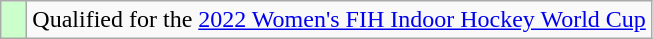<table class="wikitable">
<tr>
<td style="width:10px; background:#CCFFCC;"></td>
<td>Qualified for the <a href='#'>2022 Women's FIH Indoor Hockey World Cup</a></td>
</tr>
</table>
